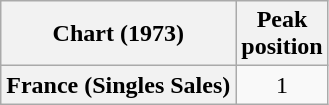<table class="wikitable sortable plainrowheaders" style="text-align:center">
<tr>
<th scope="col">Chart (1973)</th>
<th scope="col">Peak<br>position</th>
</tr>
<tr>
<th scope="row">France (Singles Sales)</th>
<td align="center">1</td>
</tr>
</table>
